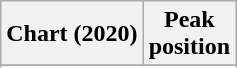<table class="wikitable sortable plainrowheaders" style="text-align:center">
<tr>
<th scope="col">Chart (2020)</th>
<th scope="col">Peak<br>position</th>
</tr>
<tr>
</tr>
<tr>
</tr>
<tr>
</tr>
<tr>
</tr>
<tr>
</tr>
</table>
